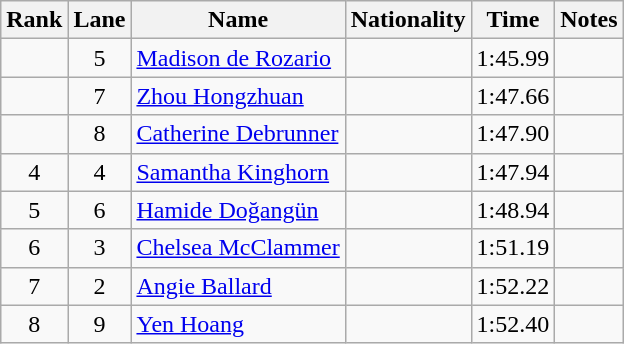<table class="wikitable sortable" style="text-align:center">
<tr>
<th>Rank</th>
<th>Lane</th>
<th>Name</th>
<th>Nationality</th>
<th>Time</th>
<th>Notes</th>
</tr>
<tr>
<td></td>
<td>5</td>
<td align="left"><a href='#'>Madison de Rozario</a></td>
<td align="left"></td>
<td>1:45.99</td>
<td></td>
</tr>
<tr>
<td></td>
<td>7</td>
<td align="left"><a href='#'>Zhou Hongzhuan</a></td>
<td align="left"></td>
<td>1:47.66</td>
<td></td>
</tr>
<tr>
<td></td>
<td>8</td>
<td align="left"><a href='#'>Catherine Debrunner</a></td>
<td align="left"></td>
<td>1:47.90</td>
<td></td>
</tr>
<tr>
<td>4</td>
<td>4</td>
<td align="left"><a href='#'>Samantha Kinghorn</a></td>
<td align="left"></td>
<td>1:47.94</td>
<td></td>
</tr>
<tr>
<td>5</td>
<td>6</td>
<td align="left"><a href='#'>Hamide Doğangün</a></td>
<td align="left"></td>
<td>1:48.94</td>
<td></td>
</tr>
<tr>
<td>6</td>
<td>3</td>
<td align="left"><a href='#'>Chelsea McClammer</a></td>
<td align="left"></td>
<td>1:51.19</td>
<td></td>
</tr>
<tr>
<td>7</td>
<td>2</td>
<td align="left"><a href='#'>Angie Ballard</a></td>
<td align="left"></td>
<td>1:52.22</td>
<td></td>
</tr>
<tr>
<td>8</td>
<td>9</td>
<td align="left"><a href='#'>Yen Hoang</a></td>
<td align="left"></td>
<td>1:52.40</td>
<td></td>
</tr>
</table>
